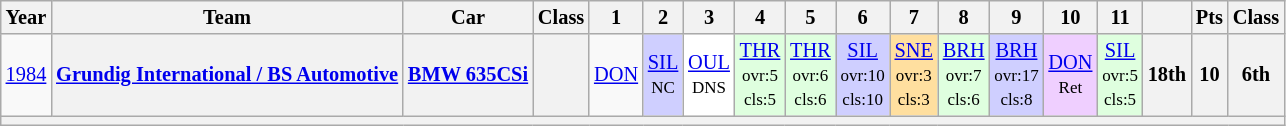<table class="wikitable" style="text-align:center; font-size:85%">
<tr>
<th>Year</th>
<th>Team</th>
<th>Car</th>
<th>Class</th>
<th>1</th>
<th>2</th>
<th>3</th>
<th>4</th>
<th>5</th>
<th>6</th>
<th>7</th>
<th>8</th>
<th>9</th>
<th>10</th>
<th>11</th>
<th></th>
<th>Pts</th>
<th>Class</th>
</tr>
<tr>
<td><a href='#'>1984</a></td>
<th><a href='#'>Grundig International / BS Automotive</a></th>
<th><a href='#'>BMW 635CSi</a></th>
<th><span></span></th>
<td><a href='#'>DON</a></td>
<td style="background:#CFCFFF;"><a href='#'>SIL</a><br><small>NC</small></td>
<td style="background:#FFFFFF;"><a href='#'>OUL</a><br><small>DNS</small></td>
<td style="background:#DFFFDF;"><a href='#'>THR</a><br><small>ovr:5<br>cls:5</small></td>
<td style="background:#DFFFDF;"><a href='#'>THR</a><br><small>ovr:6<br>cls:6</small></td>
<td style="background:#CFCFFF;"><a href='#'>SIL</a><br><small>ovr:10<br>cls:10</small></td>
<td style="background:#FFDF9F;"><a href='#'>SNE</a><br><small>ovr:3<br>cls:3</small></td>
<td style="background:#DFFFDF;"><a href='#'>BRH</a><br><small>ovr:7<br>cls:6</small></td>
<td style="background:#CFCFFF;"><a href='#'>BRH</a><br><small>ovr:17<br>cls:8</small></td>
<td style="background:#EFCFFF;"><a href='#'>DON</a><br><small>Ret</small></td>
<td style="background:#DFFFDF;"><a href='#'>SIL</a><br><small>ovr:5<br>cls:5</small></td>
<th>18th</th>
<th>10</th>
<th>6th</th>
</tr>
<tr>
<th colspan="18"></th>
</tr>
</table>
